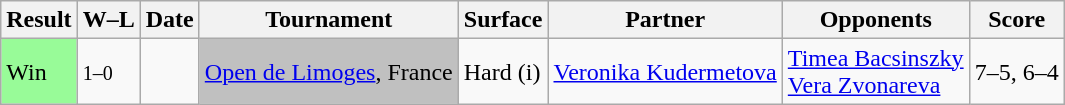<table class=wikitable>
<tr>
<th>Result</th>
<th>W–L</th>
<th>Date</th>
<th>Tournament</th>
<th>Surface</th>
<th>Partner</th>
<th>Opponents</th>
<th>Score</th>
</tr>
<tr>
<td bgcolor=98FB98>Win</td>
<td><small>1–0</small></td>
<td><a href='#'></a></td>
<td style="background:silver;"><a href='#'>Open de Limoges</a>, France</td>
<td>Hard (i)</td>
<td> <a href='#'>Veronika Kudermetova</a></td>
<td> <a href='#'>Timea Bacsinszky</a> <br>  <a href='#'>Vera Zvonareva</a></td>
<td>7–5, 6–4</td>
</tr>
</table>
